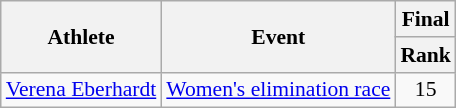<table class="wikitable" style="font-size:90%">
<tr>
<th rowspan=2>Athlete</th>
<th rowspan=2>Event</th>
<th>Final</th>
</tr>
<tr>
<th>Rank</th>
</tr>
<tr align=center>
<td align=left><a href='#'>Verena Eberhardt</a></td>
<td align=left><a href='#'>Women's elimination race</a></td>
<td>15</td>
</tr>
</table>
